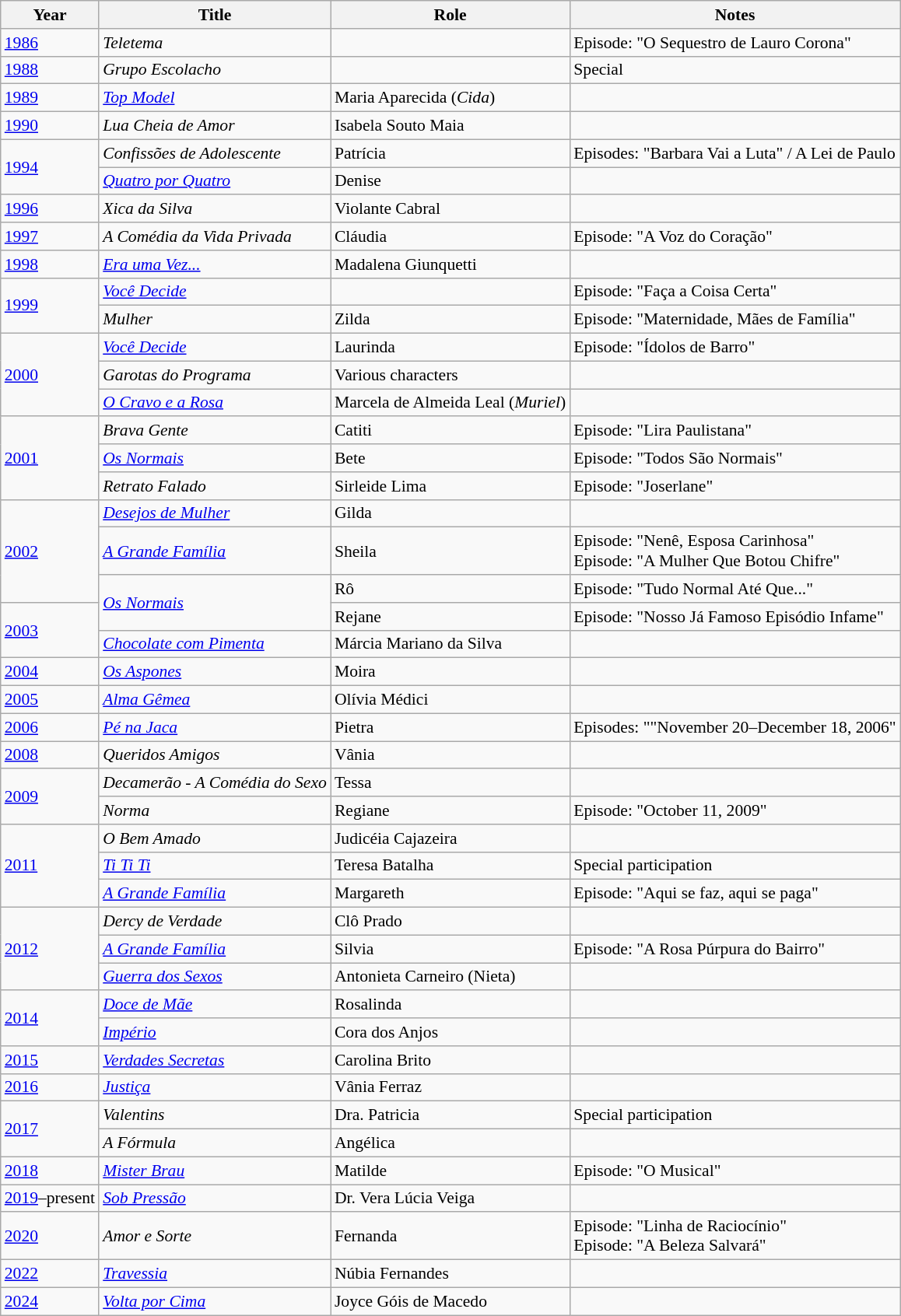<table class="wikitable" style="font-size: 90%;">
<tr>
<th>Year</th>
<th>Title</th>
<th>Role</th>
<th>Notes</th>
</tr>
<tr>
<td><a href='#'>1986</a></td>
<td><em>Teletema</em></td>
<td></td>
<td>Episode: "O Sequestro de Lauro Corona"</td>
</tr>
<tr>
<td><a href='#'>1988</a></td>
<td><em>Grupo Escolacho</em></td>
<td></td>
<td>Special</td>
</tr>
<tr>
<td><a href='#'>1989</a></td>
<td><em><a href='#'>Top Model</a></em></td>
<td>Maria Aparecida (<em>Cida</em>)</td>
<td></td>
</tr>
<tr>
<td><a href='#'>1990</a></td>
<td><em>Lua Cheia de Amor</em></td>
<td>Isabela Souto Maia</td>
<td></td>
</tr>
<tr>
<td rowspan=2><a href='#'>1994</a></td>
<td><em>Confissões de Adolescente</em></td>
<td>Patrícia</td>
<td>Episodes: "Barbara Vai a Luta" / A Lei de Paulo</td>
</tr>
<tr>
<td><em><a href='#'>Quatro por Quatro</a></em></td>
<td>Denise</td>
<td></td>
</tr>
<tr>
<td><a href='#'>1996</a></td>
<td><em>Xica da Silva</em></td>
<td>Violante Cabral</td>
<td></td>
</tr>
<tr>
<td><a href='#'>1997</a></td>
<td><em>A Comédia da Vida Privada</em></td>
<td>Cláudia</td>
<td>Episode: "A Voz do Coração"</td>
</tr>
<tr>
<td><a href='#'>1998</a></td>
<td><em><a href='#'>Era uma Vez...</a></em></td>
<td>Madalena Giunquetti</td>
<td></td>
</tr>
<tr>
<td rowspan=2><a href='#'>1999</a></td>
<td><em><a href='#'>Você Decide</a></em></td>
<td></td>
<td>Episode: "Faça a Coisa Certa"</td>
</tr>
<tr>
<td><em>Mulher</em></td>
<td>Zilda</td>
<td>Episode: "Maternidade, Mães de Família"</td>
</tr>
<tr>
<td rowspan=3><a href='#'>2000</a></td>
<td><em><a href='#'>Você Decide</a></em></td>
<td>Laurinda</td>
<td>Episode: "Ídolos de Barro"</td>
</tr>
<tr>
<td><em>Garotas do Programa</em></td>
<td>Various characters</td>
<td></td>
</tr>
<tr>
<td><em><a href='#'>O Cravo e a Rosa</a></em></td>
<td>Marcela de Almeida Leal (<em>Muriel</em>)</td>
<td></td>
</tr>
<tr>
<td rowspan=3><a href='#'>2001</a></td>
<td><em>Brava Gente</em></td>
<td>Catiti</td>
<td>Episode: "Lira Paulistana"</td>
</tr>
<tr>
<td><em><a href='#'>Os Normais</a></em></td>
<td>Bete</td>
<td>Episode: "Todos São Normais"</td>
</tr>
<tr>
<td><em>Retrato Falado</em></td>
<td>Sirleide Lima</td>
<td>Episode: "Joserlane"</td>
</tr>
<tr>
<td rowspan=3><a href='#'>2002</a></td>
<td><em><a href='#'>Desejos de Mulher</a></em></td>
<td>Gilda</td>
<td></td>
</tr>
<tr>
<td><em><a href='#'>A Grande Família</a></em></td>
<td>Sheila</td>
<td>Episode: "Nenê, Esposa Carinhosa"<br>Episode: "A Mulher Que Botou Chifre"</td>
</tr>
<tr>
<td rowspan="2"><em><a href='#'>Os Normais</a></em></td>
<td>Rô</td>
<td>Episode: "Tudo Normal Até Que..."</td>
</tr>
<tr>
<td rowspan=2><a href='#'>2003</a></td>
<td>Rejane</td>
<td>Episode: "Nosso Já Famoso Episódio Infame"</td>
</tr>
<tr>
<td><em><a href='#'>Chocolate com Pimenta</a></em></td>
<td>Márcia Mariano da Silva</td>
<td></td>
</tr>
<tr>
<td><a href='#'>2004</a></td>
<td><em><a href='#'>Os Aspones</a></em></td>
<td>Moira</td>
<td></td>
</tr>
<tr>
<td><a href='#'>2005</a></td>
<td><em><a href='#'>Alma Gêmea</a></em></td>
<td>Olívia Médici</td>
<td></td>
</tr>
<tr>
<td><a href='#'>2006</a></td>
<td><em><a href='#'>Pé na Jaca</a></em></td>
<td>Pietra</td>
<td>Episodes: ""November 20–December 18, 2006"</td>
</tr>
<tr>
<td><a href='#'>2008</a></td>
<td><em>Queridos Amigos</em></td>
<td>Vânia</td>
<td></td>
</tr>
<tr>
<td rowspan=2><a href='#'>2009</a></td>
<td><em>Decamerão - A Comédia do Sexo</em></td>
<td>Tessa</td>
<td></td>
</tr>
<tr>
<td><em>Norma</em></td>
<td>Regiane</td>
<td>Episode: "October 11, 2009"</td>
</tr>
<tr>
<td rowspan=3><a href='#'>2011</a></td>
<td><em>O Bem Amado</em></td>
<td>Judicéia Cajazeira</td>
<td></td>
</tr>
<tr>
<td><em><a href='#'>Ti Ti Ti</a></em></td>
<td>Teresa Batalha</td>
<td>Special participation</td>
</tr>
<tr>
<td><em><a href='#'>A Grande Família</a></em></td>
<td>Margareth</td>
<td>Episode: "Aqui se faz, aqui se paga"</td>
</tr>
<tr>
<td rowspan="3"><a href='#'>2012</a></td>
<td><em>Dercy de Verdade</em></td>
<td>Clô Prado</td>
<td></td>
</tr>
<tr>
<td><em><a href='#'>A Grande Família</a></em></td>
<td>Silvia</td>
<td>Episode: "A Rosa Púrpura do Bairro"</td>
</tr>
<tr>
<td><em><a href='#'>Guerra dos Sexos</a></em></td>
<td>Antonieta Carneiro (Nieta)</td>
<td></td>
</tr>
<tr>
<td rowspan="2"><a href='#'>2014</a></td>
<td><em><a href='#'>Doce de Mãe</a></em></td>
<td>Rosalinda</td>
<td></td>
</tr>
<tr>
<td><em><a href='#'>Império</a></em></td>
<td>Cora dos Anjos</td>
<td></td>
</tr>
<tr>
<td><a href='#'>2015</a></td>
<td><em><a href='#'>Verdades Secretas</a></em></td>
<td>Carolina Brito</td>
<td></td>
</tr>
<tr>
<td><a href='#'>2016</a></td>
<td><em><a href='#'>Justiça</a></em></td>
<td>Vânia Ferraz</td>
<td></td>
</tr>
<tr>
<td rowspan="2"><a href='#'>2017</a></td>
<td><em>Valentins</em></td>
<td>Dra. Patricia</td>
<td>Special participation</td>
</tr>
<tr>
<td><em>A Fórmula</em></td>
<td>Angélica</td>
<td></td>
</tr>
<tr>
<td><a href='#'>2018</a></td>
<td><em><a href='#'>Mister Brau</a></em></td>
<td>Matilde</td>
<td>Episode: "O Musical"</td>
</tr>
<tr>
<td><a href='#'>2019</a>–present</td>
<td><em><a href='#'>Sob Pressão</a></em></td>
<td>Dr. Vera Lúcia Veiga</td>
<td></td>
</tr>
<tr>
<td><a href='#'>2020</a></td>
<td><em>Amor e Sorte</em></td>
<td>Fernanda</td>
<td>Episode: "Linha de Raciocínio"<br>Episode: "A Beleza Salvará"</td>
</tr>
<tr>
<td><a href='#'>2022</a></td>
<td><em><a href='#'>Travessia</a></em></td>
<td>Núbia Fernandes</td>
<td></td>
</tr>
<tr>
<td><a href='#'>2024</a></td>
<td><em><a href='#'>Volta por Cima</a></em></td>
<td>Joyce Góis de Macedo</td>
<td></td>
</tr>
</table>
